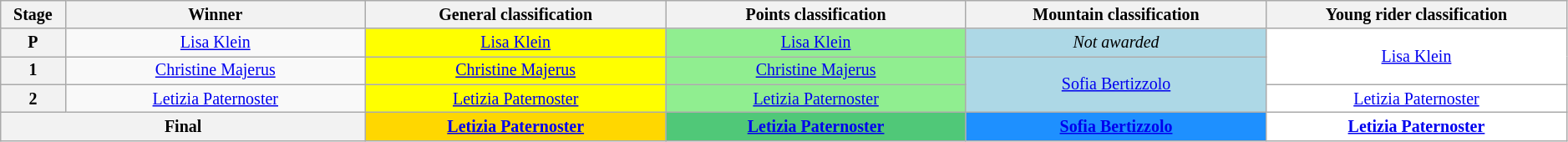<table class="wikitable" style="text-align: center; font-size:smaller;">
<tr>
<th style="width:2%;">Stage</th>
<th style="width:12.25%;">Winner</th>
<th style="width:12.25%;">General classification<br></th>
<th style="width:12.25%;">Points classification<br></th>
<th style="width:12.25%;">Mountain classification<br></th>
<th style="width:12.25%;">Young rider classification<br></th>
</tr>
<tr>
<th>P</th>
<td><a href='#'>Lisa Klein</a></td>
<td style="background:yellow;"><a href='#'>Lisa Klein</a></td>
<td style="background:lightgreen;"><a href='#'>Lisa Klein</a></td>
<td style="background:lightblue;"><em>Not awarded</em></td>
<td style="background:white;" rowspan=2><a href='#'>Lisa Klein</a></td>
</tr>
<tr>
<th>1</th>
<td><a href='#'>Christine Majerus</a></td>
<td style="background:yellow;"><a href='#'>Christine Majerus</a></td>
<td style="background:lightgreen;"><a href='#'>Christine Majerus</a></td>
<td style="background:lightblue;" rowspan=2><a href='#'>Sofia Bertizzolo</a></td>
</tr>
<tr>
<th>2</th>
<td><a href='#'>Letizia Paternoster</a></td>
<td style="background:yellow;"><a href='#'>Letizia Paternoster</a></td>
<td style="background:lightgreen;"><a href='#'>Letizia Paternoster</a></td>
<td style="background:white;"><a href='#'>Letizia Paternoster</a></td>
</tr>
<tr>
<th colspan="2">Final</th>
<th style="background:gold;"><a href='#'>Letizia Paternoster</a></th>
<th style="background:#50c878;"><a href='#'>Letizia Paternoster</a></th>
<th style="background:dodgerblue;"><a href='#'>Sofia Bertizzolo</a></th>
<th style="background:white;"><a href='#'>Letizia Paternoster</a></th>
</tr>
</table>
